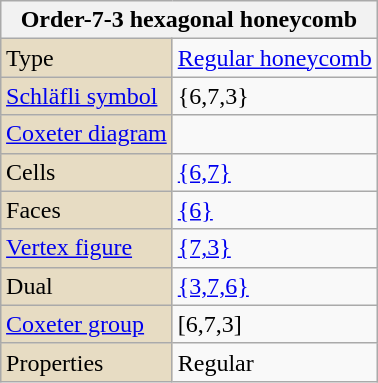<table class="wikitable" align="right" style="margin-left:10px">
<tr>
<th bgcolor=#e7dcc3 colspan=2>Order-7-3 hexagonal honeycomb</th>
</tr>
<tr>
<td bgcolor=#e7dcc3>Type</td>
<td><a href='#'>Regular honeycomb</a></td>
</tr>
<tr>
<td bgcolor=#e7dcc3><a href='#'>Schläfli symbol</a></td>
<td>{6,7,3}</td>
</tr>
<tr>
<td bgcolor=#e7dcc3><a href='#'>Coxeter diagram</a></td>
<td></td>
</tr>
<tr>
<td bgcolor=#e7dcc3>Cells</td>
<td><a href='#'>{6,7}</a> </td>
</tr>
<tr>
<td bgcolor=#e7dcc3>Faces</td>
<td><a href='#'>{6}</a></td>
</tr>
<tr>
<td bgcolor=#e7dcc3><a href='#'>Vertex figure</a></td>
<td><a href='#'>{7,3}</a></td>
</tr>
<tr>
<td bgcolor=#e7dcc3>Dual</td>
<td><a href='#'>{3,7,6}</a></td>
</tr>
<tr>
<td bgcolor=#e7dcc3><a href='#'>Coxeter group</a></td>
<td>[6,7,3]</td>
</tr>
<tr>
<td bgcolor=#e7dcc3>Properties</td>
<td>Regular</td>
</tr>
</table>
